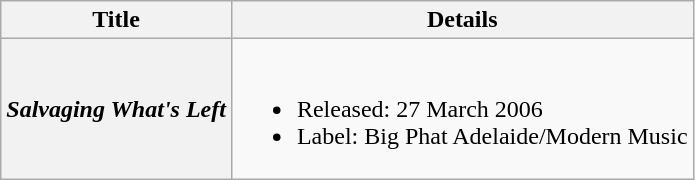<table class="wikitable plainrowheaders">
<tr>
<th>Title</th>
<th>Details</th>
</tr>
<tr>
<th scope="row"><em>Salvaging What's Left</em></th>
<td><br><ul><li>Released: 27 March 2006</li><li>Label: Big Phat Adelaide/Modern Music</li></ul></td>
</tr>
</table>
